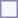<table style="border:1px solid #8888aa; background-color:#f7f8ff; padding:5px; font-size:95%; margin: 0px 12px 12px 0px;">
</table>
